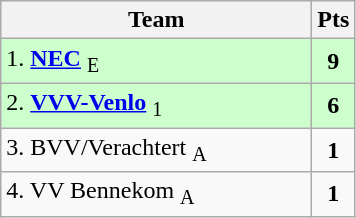<table class="wikitable" style="text-align:center; float:left; margin-right:1em">
<tr>
<th style="width:200px">Team</th>
<th width=20>Pts</th>
</tr>
<tr bgcolor=ccffcc>
<td align=left>1. <strong><a href='#'>NEC</a></strong> <sub>E</sub></td>
<td><strong>9</strong></td>
</tr>
<tr bgcolor=ccffcc>
<td align=left>2. <strong><a href='#'>VVV-Venlo</a></strong> <sub>1</sub></td>
<td><strong>6</strong></td>
</tr>
<tr>
<td align=left>3. BVV/Verachtert <sub>A</sub></td>
<td><strong>1</strong></td>
</tr>
<tr>
<td align=left>4. VV Bennekom <sub>A</sub></td>
<td><strong>1</strong></td>
</tr>
</table>
